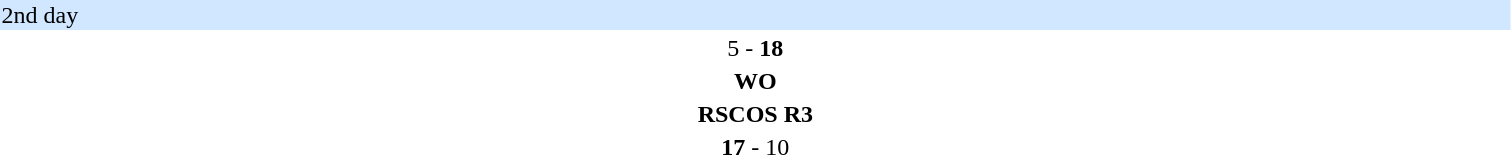<table width="80%">
<tr>
<th width="30%"></th>
<th width="12%"></th>
<th width="30%"></th>
</tr>
<tr bgcolor="#D0E7FF">
<td colspan="3">2nd day</td>
</tr>
<tr>
<td align="right"></td>
<td align="center">5 - <strong>18</strong></td>
<td><strong></strong></td>
</tr>
<tr>
<td align="right"></td>
<td align="center"><strong>WO</strong></td>
<td><strong></strong></td>
</tr>
<tr>
<td align="right"><strong></strong></td>
<td align="center"><strong>RSCOS R3</strong></td>
<td></td>
</tr>
<tr>
<td align="right"><strong></strong></td>
<td align="center"><strong>17</strong> - 10</td>
<td></td>
</tr>
<tr>
</tr>
</table>
